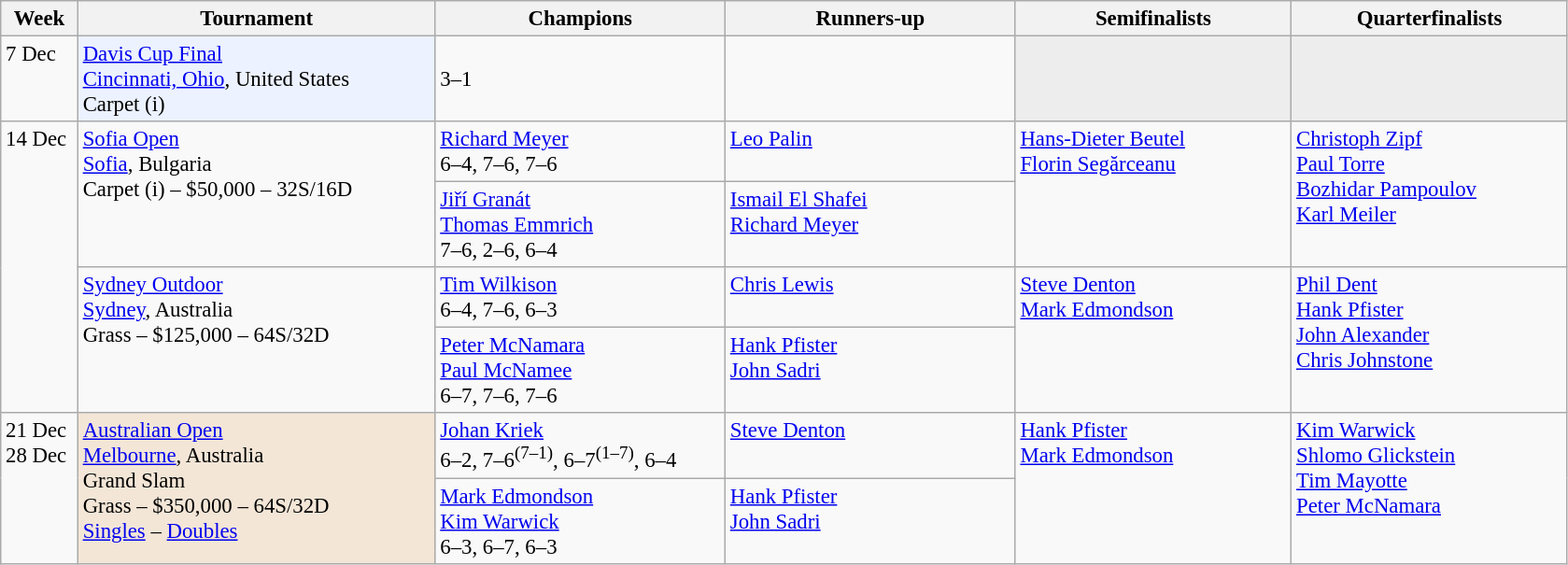<table class=wikitable style=font-size:95%>
<tr>
<th style="width:48px;">Week</th>
<th style="width:248px;">Tournament</th>
<th style="width:200px;">Champions</th>
<th style="width:200px;">Runners-up</th>
<th style="width:190px;">Semifinalists</th>
<th style="width:190px;">Quarterfinalists</th>
</tr>
<tr valign=top>
<td>7 Dec</td>
<td style="background:#ECF2FF;"><a href='#'>Davis Cup Final</a><br> <a href='#'>Cincinnati, Ohio</a>, United States <br> Carpet (i)</td>
<td><br>3–1</td>
<td></td>
<td style="background:#ededed;"></td>
<td style="background:#ededed;"></td>
</tr>
<tr valign=top>
<td rowspan=4>14 Dec</td>
<td rowspan=2><a href='#'>Sofia Open</a> <br> <a href='#'>Sofia</a>, Bulgaria <br> Carpet (i) – $50,000 – 32S/16D</td>
<td> <a href='#'>Richard Meyer</a> <br> 6–4, 7–6, 7–6</td>
<td> <a href='#'>Leo Palin</a></td>
<td rowspan=2> <a href='#'>Hans-Dieter Beutel</a> <br>  <a href='#'>Florin Segărceanu</a></td>
<td rowspan=2> <a href='#'>Christoph Zipf</a> <br>  <a href='#'>Paul Torre</a> <br>  <a href='#'>Bozhidar Pampoulov</a> <br>  <a href='#'>Karl Meiler</a></td>
</tr>
<tr valign=top>
<td> <a href='#'>Jiří Granát</a> <br>  <a href='#'>Thomas Emmrich</a> <br> 7–6, 2–6, 6–4</td>
<td> <a href='#'>Ismail El Shafei</a> <br>  <a href='#'>Richard Meyer</a></td>
</tr>
<tr valign=top>
<td rowspan=2><a href='#'>Sydney Outdoor</a> <br><a href='#'>Sydney</a>, Australia <br> Grass – $125,000 – 64S/32D</td>
<td> <a href='#'>Tim Wilkison</a> <br> 6–4, 7–6, 6–3</td>
<td> <a href='#'>Chris Lewis</a></td>
<td rowspan=2> <a href='#'>Steve Denton</a> <br>  <a href='#'>Mark Edmondson</a></td>
<td rowspan=2> <a href='#'>Phil Dent</a> <br>  <a href='#'>Hank Pfister</a> <br>  <a href='#'>John Alexander</a> <br>  <a href='#'>Chris Johnstone</a></td>
</tr>
<tr valign=top>
<td> <a href='#'>Peter McNamara</a> <br>  <a href='#'>Paul McNamee</a> <br> 6–7, 7–6, 7–6</td>
<td> <a href='#'>Hank Pfister</a> <br>  <a href='#'>John Sadri</a></td>
</tr>
<tr valign=top>
<td rowspan=2>21 Dec <br> 28 Dec</td>
<td style="background:#f3e6d7;" rowspan=2><a href='#'>Australian Open</a> <br> <a href='#'>Melbourne</a>, Australia <br> Grand Slam <br> Grass – $350,000 – 64S/32D <br> <a href='#'>Singles</a> – <a href='#'>Doubles</a></td>
<td> <a href='#'>Johan Kriek</a> <br> 6–2, 7–6<sup>(7–1)</sup>, 6–7<sup>(1–7)</sup>, 6–4</td>
<td> <a href='#'>Steve Denton</a></td>
<td rowspan=2> <a href='#'>Hank Pfister</a> <br>  <a href='#'>Mark Edmondson</a></td>
<td rowspan=2> <a href='#'>Kim Warwick</a> <br>  <a href='#'>Shlomo Glickstein</a> <br>  <a href='#'>Tim Mayotte</a> <br>  <a href='#'>Peter McNamara</a></td>
</tr>
<tr valign=top>
<td> <a href='#'>Mark Edmondson</a> <br>  <a href='#'>Kim Warwick</a> <br> 6–3, 6–7, 6–3</td>
<td> <a href='#'>Hank Pfister</a> <br>  <a href='#'>John Sadri</a></td>
</tr>
</table>
